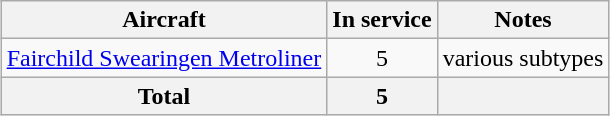<table class="wikitable" style="margin:0.5em auto; text-align:center">
<tr>
<th>Aircraft</th>
<th>In service</th>
<th>Notes</th>
</tr>
<tr>
<td><a href='#'>Fairchild Swearingen Metroliner</a></td>
<td>5</td>
<td>various subtypes</td>
</tr>
<tr>
<th>Total</th>
<th>5</th>
<th colspan="6"></th>
</tr>
</table>
